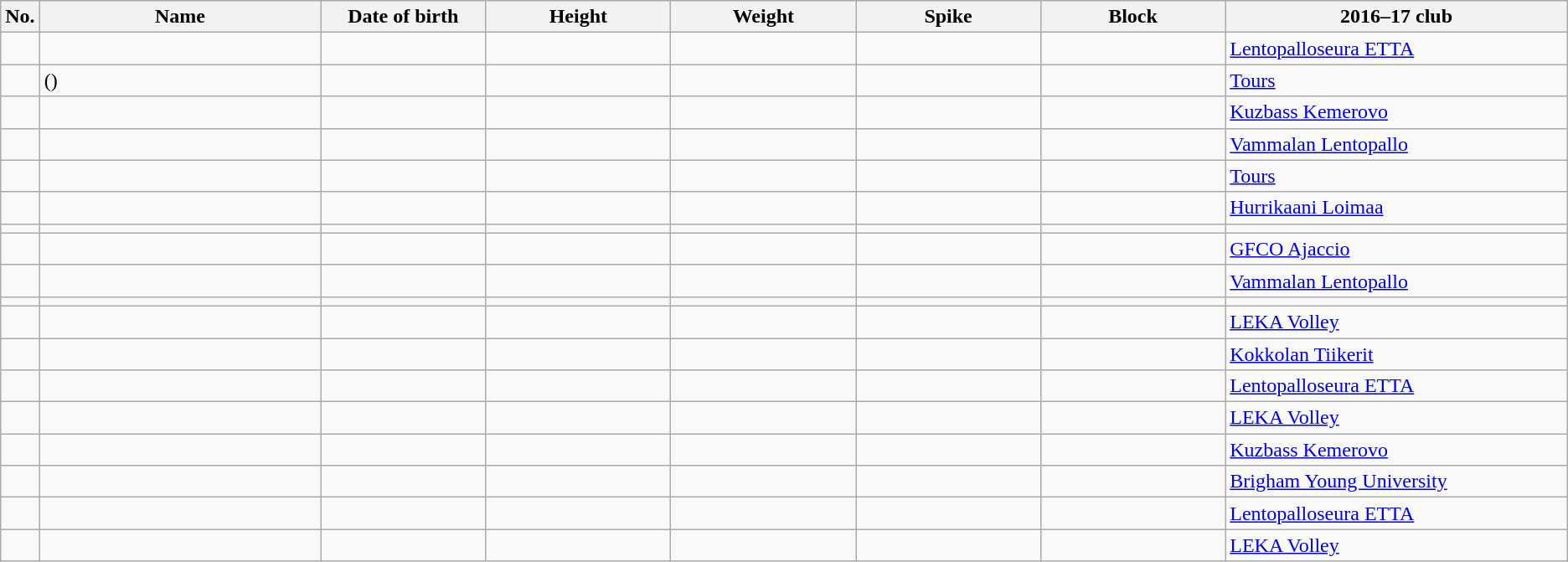<table class="wikitable sortable" style="font-size:100%; text-align:center;">
<tr>
<th>No.</th>
<th style="width:14em">Name</th>
<th style="width:8em">Date of birth</th>
<th style="width:9em">Height</th>
<th style="width:9em">Weight</th>
<th style="width:9em">Spike</th>
<th style="width:9em">Block</th>
<th style="width:17em">2016–17 club</th>
</tr>
<tr>
<td></td>
<td style="text-align:left;"></td>
<td style="text-align:right;"></td>
<td></td>
<td></td>
<td></td>
<td></td>
<td style="text-align:left;"> <a href='#'>Lentopalloseura ETTA</a></td>
</tr>
<tr>
<td></td>
<td style="text-align:left;"> ()</td>
<td style="text-align:right;"></td>
<td></td>
<td></td>
<td></td>
<td></td>
<td style="text-align:left;"> <a href='#'>Tours</a></td>
</tr>
<tr>
<td></td>
<td style="text-align:left;"></td>
<td style="text-align:right;"></td>
<td></td>
<td></td>
<td></td>
<td></td>
<td style="text-align:left;"> <a href='#'>Kuzbass Kemerovo</a></td>
</tr>
<tr>
<td></td>
<td style="text-align:left;"></td>
<td style="text-align:right;"></td>
<td></td>
<td></td>
<td></td>
<td></td>
<td style="text-align:left;"> <a href='#'>Vammalan Lentopallo</a></td>
</tr>
<tr>
<td></td>
<td style="text-align:left;"></td>
<td style="text-align:right;"></td>
<td></td>
<td></td>
<td></td>
<td></td>
<td style="text-align:left;"> <a href='#'>Tours</a></td>
</tr>
<tr>
<td></td>
<td style="text-align:left;"></td>
<td style="text-align:right;"></td>
<td></td>
<td></td>
<td></td>
<td></td>
<td style="text-align:left;"> <a href='#'>Hurrikaani Loimaa</a></td>
</tr>
<tr>
<td></td>
<td style="text-align:left;"></td>
<td style="text-align:right;"></td>
<td></td>
<td></td>
<td></td>
<td></td>
<td style="text-align:left;"></td>
</tr>
<tr>
<td></td>
<td style="text-align:left;"></td>
<td style="text-align:right;"></td>
<td></td>
<td></td>
<td></td>
<td></td>
<td style="text-align:left;"> <a href='#'>GFCO Ajaccio</a></td>
</tr>
<tr>
<td></td>
<td style="text-align:left;"></td>
<td style="text-align:right;"></td>
<td></td>
<td></td>
<td></td>
<td></td>
<td style="text-align:left;"> <a href='#'>Vammalan Lentopallo</a></td>
</tr>
<tr>
<td></td>
<td style="text-align:left;"></td>
<td style="text-align:right;"></td>
<td></td>
<td></td>
<td></td>
<td></td>
<td style="text-align:left;"></td>
</tr>
<tr>
<td></td>
<td style="text-align:left;"></td>
<td style="text-align:right;"></td>
<td></td>
<td></td>
<td></td>
<td></td>
<td style="text-align:left;"> <a href='#'>LEKA Volley</a></td>
</tr>
<tr>
<td></td>
<td style="text-align:left;"></td>
<td style="text-align:right;"></td>
<td></td>
<td></td>
<td></td>
<td></td>
<td style="text-align:left;"> <a href='#'>Kokkolan Tiikerit</a></td>
</tr>
<tr>
<td></td>
<td style="text-align:left;"></td>
<td style="text-align:right;"></td>
<td></td>
<td></td>
<td></td>
<td></td>
<td style="text-align:left;"> <a href='#'>Lentopalloseura ETTA</a></td>
</tr>
<tr>
<td></td>
<td style="text-align:left;"></td>
<td style="text-align:right;"></td>
<td></td>
<td></td>
<td></td>
<td></td>
<td style="text-align:left;"> <a href='#'>LEKA Volley</a></td>
</tr>
<tr>
<td></td>
<td style="text-align:left;"></td>
<td style="text-align:right;"></td>
<td></td>
<td></td>
<td></td>
<td></td>
<td style="text-align:left;"> <a href='#'>Kuzbass Kemerovo</a></td>
</tr>
<tr>
<td></td>
<td style="text-align:left;"></td>
<td style="text-align:right;"></td>
<td></td>
<td></td>
<td></td>
<td></td>
<td style="text-align:left;"> <a href='#'>Brigham Young University</a></td>
</tr>
<tr>
<td></td>
<td style="text-align:left;"></td>
<td style="text-align:right;"></td>
<td></td>
<td></td>
<td></td>
<td></td>
<td style="text-align:left;"> <a href='#'>Lentopalloseura ETTA</a></td>
</tr>
<tr>
<td></td>
<td style="text-align:left;"></td>
<td style="text-align:right;"></td>
<td></td>
<td></td>
<td></td>
<td></td>
<td style="text-align:left;"> <a href='#'>LEKA Volley</a></td>
</tr>
</table>
